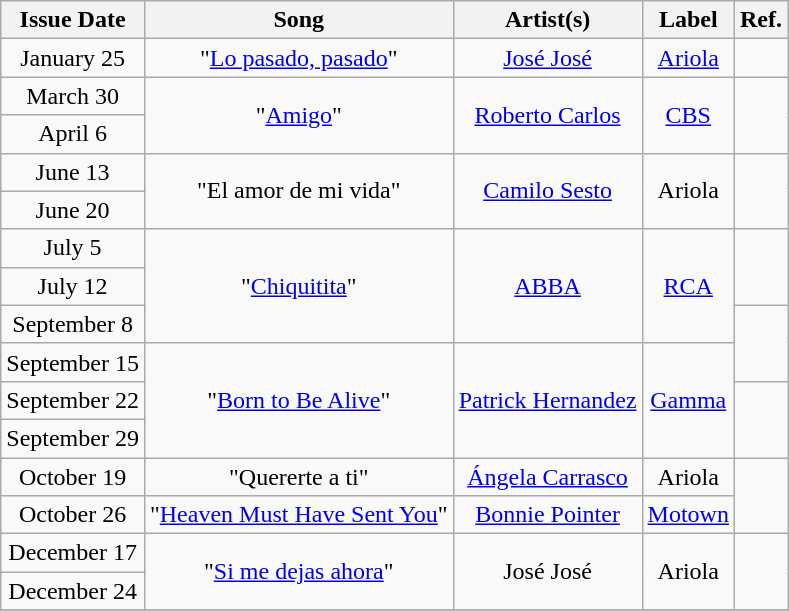<table class="wikitable plainrowheaders" style="text-align: center;">
<tr>
<th>Issue Date</th>
<th>Song</th>
<th>Artist(s)</th>
<th>Label</th>
<th>Ref.</th>
</tr>
<tr>
<td>January 25</td>
<td align="center">"<a href='#'>Lo pasado, pasado</a>"</td>
<td align="center"><a href='#'>José José</a></td>
<td align="center"><a href='#'>Ariola</a></td>
<td align="center" rowspan="1"></td>
</tr>
<tr>
<td>March 30</td>
<td align="center" rowspan="2">"<a href='#'>Amigo</a>"</td>
<td align="center" rowspan="2"><a href='#'>Roberto Carlos</a></td>
<td align="center" rowspan="2"><a href='#'>CBS</a></td>
<td align="center" rowspan="2"></td>
</tr>
<tr>
<td>April 6</td>
</tr>
<tr>
<td>June 13</td>
<td align="center" rowspan="2">"El amor de mi vida"</td>
<td align="center" rowspan="2"><a href='#'>Camilo Sesto</a></td>
<td align="center" rowspan="2">Ariola</td>
<td align="center" rowspan="2"></td>
</tr>
<tr>
<td>June 20</td>
</tr>
<tr>
<td>July 5</td>
<td align="center" rowspan="3">"<a href='#'>Chiquitita</a>"</td>
<td align="center" rowspan="3"><a href='#'>ABBA</a></td>
<td align="center" rowspan="3"><a href='#'>RCA</a></td>
<td align="center" rowspan="2"></td>
</tr>
<tr>
<td>July 12</td>
</tr>
<tr>
<td>September 8</td>
<td align="center" rowspan="2"></td>
</tr>
<tr>
<td>September 15</td>
<td align="center" rowspan="3">"<a href='#'>Born to Be Alive</a>"</td>
<td align="center" rowspan="3"><a href='#'>Patrick Hernandez</a></td>
<td align="center" rowspan="3"><a href='#'>Gamma</a></td>
</tr>
<tr>
<td>September 22</td>
<td align="center" rowspan="2"></td>
</tr>
<tr>
<td>September 29</td>
</tr>
<tr>
<td>October 19</td>
<td align="center">"Quererte a ti"</td>
<td align="center"><a href='#'>Ángela Carrasco</a></td>
<td align="center">Ariola</td>
<td align="center" rowspan="2"></td>
</tr>
<tr>
<td>October 26</td>
<td align="center">"<a href='#'>Heaven Must Have Sent You</a>"</td>
<td align="center"><a href='#'>Bonnie Pointer</a></td>
<td align="center"><a href='#'>Motown</a></td>
</tr>
<tr>
<td>December 17</td>
<td align="center" rowspan="2">"<a href='#'>Si me dejas ahora</a>"</td>
<td align="center" rowspan="2">José José</td>
<td align="center" rowspan="2">Ariola</td>
<td align="center" rowspan="2"></td>
</tr>
<tr>
<td>December 24</td>
</tr>
<tr>
</tr>
</table>
